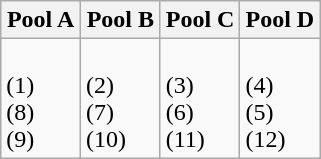<table class="wikitable">
<tr>
<th width=25%><strong>Pool A</strong></th>
<th width=25%><strong>Pool B</strong></th>
<th width=25%><strong>Pool C</strong></th>
<th width=25%><strong>Pool D</strong></th>
</tr>
<tr>
<td><br> (1) <br>
 (8) <br>
 (9)</td>
<td><br> (2) <br>
 (7)<br> 
 (10)</td>
<td><br> (3) <br> 
 (6) <br> 
 (11)</td>
<td><br> (4) <br>
 (5) <br>
 (12)</td>
</tr>
</table>
